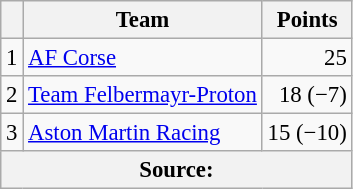<table class="wikitable" style="font-size: 95%;">
<tr>
<th scope="col"></th>
<th scope="col">Team</th>
<th scope="col">Points</th>
</tr>
<tr>
<td align=center>1</td>
<td> <a href='#'>AF Corse</a></td>
<td align=right>25</td>
</tr>
<tr>
<td align=center>2</td>
<td> <a href='#'>Team Felbermayr-Proton</a></td>
<td align=right>18 (−7)</td>
</tr>
<tr>
<td align=center>3</td>
<td> <a href='#'>Aston Martin Racing</a></td>
<td align=right>15 (−10)</td>
</tr>
<tr>
<th colspan=4>Source:</th>
</tr>
</table>
